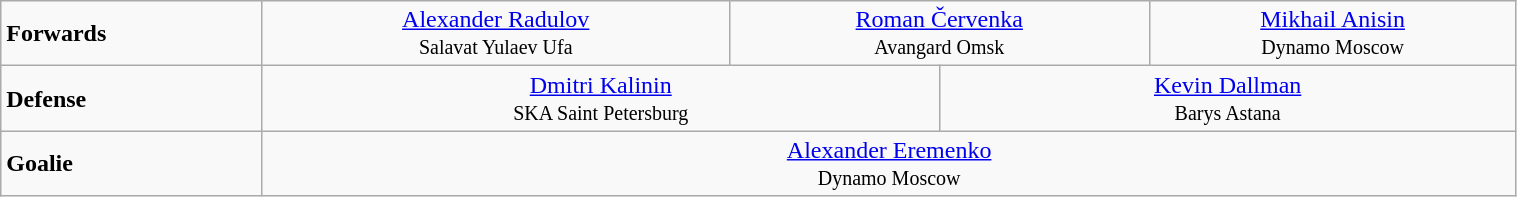<table class="wikitable" width ="80%">
<tr>
<td><strong>Forwards</strong></td>
<td align="center" colspan=2> <a href='#'>Alexander Radulov</a><br><small>Salavat Yulaev Ufa</small></td>
<td align="center" colspan=2> <a href='#'>Roman Červenka</a><br><small>Avangard Omsk</small></td>
<td align="center" colspan=2> <a href='#'>Mikhail Anisin</a><br><small>Dynamo Moscow</small></td>
</tr>
<tr>
<td><strong>Defense</strong></td>
<td align="center" colspan=3> <a href='#'>Dmitri Kalinin</a><br><small>SKA Saint Petersburg</small></td>
<td align="center" colspan=3> <a href='#'>Kevin Dallman</a><br><small>Barys Astana</small></td>
</tr>
<tr>
<td><strong>Goalie</strong></td>
<td align="center" colspan=6> <a href='#'>Alexander Eremenko</a><br><small>Dynamo Moscow</small></td>
</tr>
</table>
